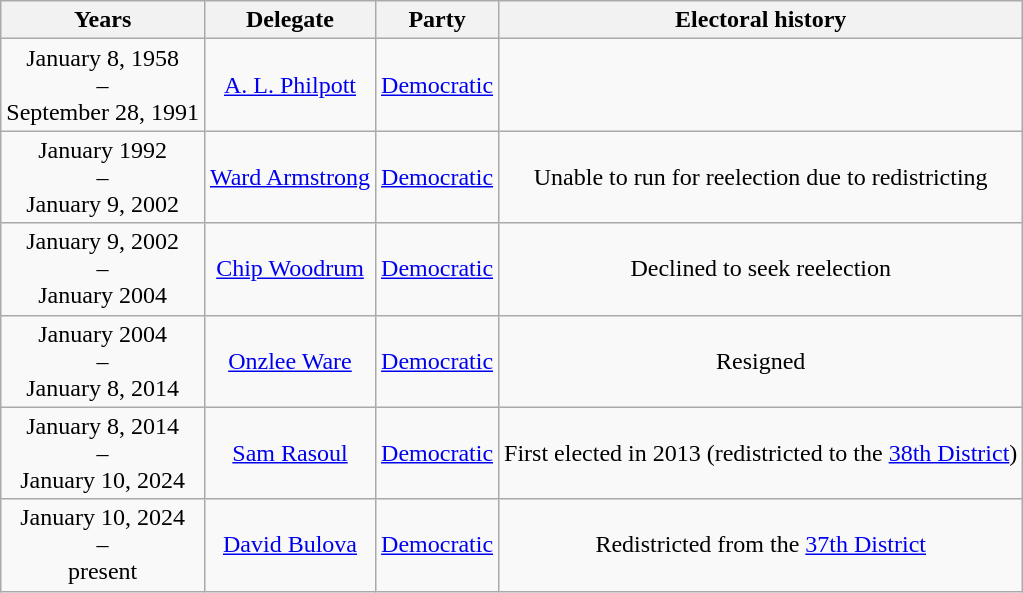<table class=wikitable style="text-align:center">
<tr valign=bottom>
<th>Years</th>
<th colspan=1>Delegate</th>
<th>Party</th>
<th>Electoral history</th>
</tr>
<tr>
<td nowrap><span>January 8, 1958</span><br>–<br><span>September 28, 1991</span></td>
<td><a href='#'>A. L. Philpott</a></td>
<td><a href='#'>Democratic</a></td>
<td></td>
</tr>
<tr>
<td nowrap><span>January 1992</span><br>–<br><span>January 9, 2002</span></td>
<td><a href='#'>Ward Armstrong</a></td>
<td><a href='#'>Democratic</a></td>
<td>Unable to run for reelection due to redistricting</td>
</tr>
<tr>
<td nowrap><span>January 9, 2002</span><br>–<br><span>January 2004</span></td>
<td><a href='#'>Chip Woodrum</a></td>
<td><a href='#'>Democratic</a></td>
<td>Declined to seek reelection</td>
</tr>
<tr>
<td nowrap><span>January 2004</span><br>–<br><span>January 8, 2014</span></td>
<td><a href='#'>Onzlee Ware</a></td>
<td><a href='#'>Democratic</a></td>
<td>Resigned</td>
</tr>
<tr>
<td nowrap><span>January 8, 2014</span><br>–<br><span>January 10, 2024</span></td>
<td><a href='#'>Sam Rasoul</a></td>
<td><a href='#'>Democratic</a></td>
<td>First elected in 2013 (redistricted to the <a href='#'>38th District</a>)</td>
</tr>
<tr>
<td nowrap><span>January 10, 2024</span><br>–<br><span>present</span></td>
<td><a href='#'>David Bulova</a></td>
<td><a href='#'>Democratic</a></td>
<td>Redistricted from the <a href='#'>37th District</a></td>
</tr>
</table>
